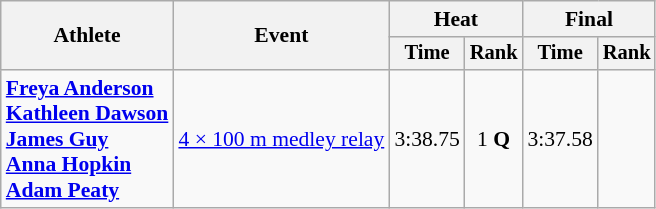<table class=wikitable style=font-size:90%>
<tr>
<th rowspan=2>Athlete</th>
<th rowspan=2>Event</th>
<th colspan=2>Heat</th>
<th colspan=2>Final</th>
</tr>
<tr style=font-size:95%>
<th>Time</th>
<th>Rank</th>
<th>Time</th>
<th>Rank</th>
</tr>
<tr align=center>
<td align=left><strong><a href='#'>Freya Anderson</a><br><a href='#'>Kathleen Dawson</a><br><a href='#'>James Guy</a><br><a href='#'>Anna Hopkin</a><br><a href='#'>Adam Peaty</a></strong></td>
<td align=left><a href='#'>4 × 100 m medley relay</a></td>
<td>3:38.75 </td>
<td>1 <strong>Q</strong></td>
<td>3:37.58 </td>
<td></td>
</tr>
</table>
